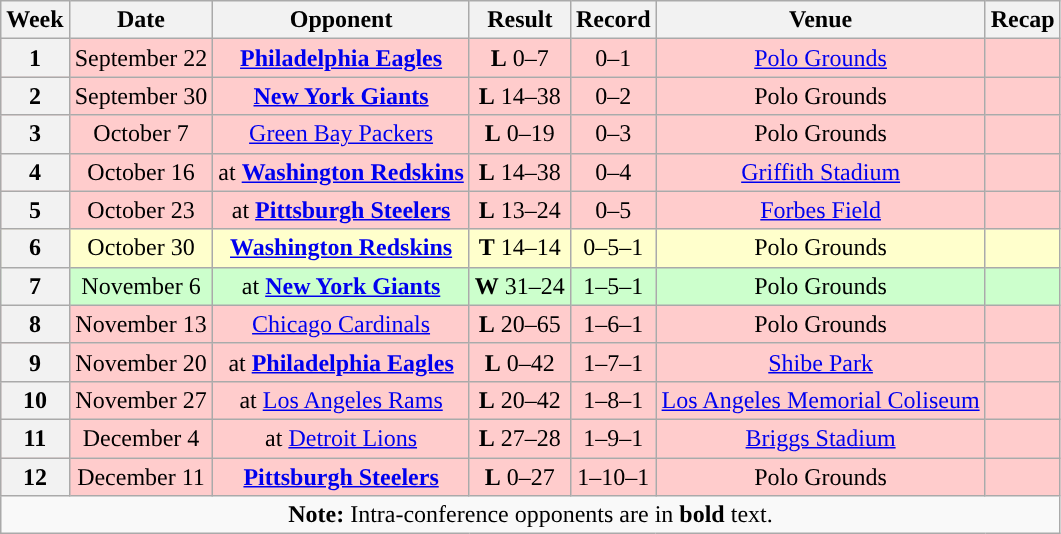<table class="wikitable" style="text-align:center">
<tr>
<th>Week</th>
<th>Date</th>
<th>Opponent</th>
<th>Result</th>
<th>Record</th>
<th>Venue</th>
<th>Recap</th>
</tr>
<tr style="background:#fcc">
<th>1</th>
<td>September 22</td>
<td><strong><a href='#'>Philadelphia Eagles</a></strong></td>
<td><strong>L</strong> 0–7</td>
<td>0–1</td>
<td><a href='#'>Polo Grounds</a></td>
<td></td>
</tr>
<tr style="background:#fcc">
<th>2</th>
<td>September 30</td>
<td><strong><a href='#'>New York Giants</a></strong></td>
<td><strong>L</strong> 14–38</td>
<td>0–2</td>
<td>Polo Grounds</td>
<td></td>
</tr>
<tr style="background:#fcc">
<th>3</th>
<td>October 7</td>
<td><a href='#'>Green Bay Packers</a></td>
<td><strong>L</strong> 0–19</td>
<td>0–3</td>
<td>Polo Grounds</td>
<td></td>
</tr>
<tr style="background:#fcc">
<th>4</th>
<td>October 16</td>
<td>at <strong><a href='#'>Washington Redskins</a></strong></td>
<td><strong>L</strong> 14–38</td>
<td>0–4</td>
<td><a href='#'>Griffith Stadium</a></td>
<td></td>
</tr>
<tr style="background:#fcc">
<th>5</th>
<td>October 23</td>
<td>at <strong><a href='#'>Pittsburgh Steelers</a></strong></td>
<td><strong>L</strong> 13–24</td>
<td>0–5</td>
<td><a href='#'>Forbes Field</a></td>
<td></td>
</tr>
<tr style="background:#ffc">
<th>6</th>
<td>October 30</td>
<td><strong><a href='#'>Washington Redskins</a></strong></td>
<td><strong>T</strong> 14–14</td>
<td>0–5–1</td>
<td>Polo Grounds</td>
<td></td>
</tr>
<tr style="background:#cfc">
<th>7</th>
<td>November 6</td>
<td>at <strong><a href='#'>New York Giants</a></strong></td>
<td><strong>W</strong> 31–24</td>
<td>1–5–1</td>
<td>Polo Grounds</td>
<td></td>
</tr>
<tr style="background:#fcc">
<th>8</th>
<td>November 13</td>
<td><a href='#'>Chicago Cardinals</a></td>
<td><strong>L</strong> 20–65</td>
<td>1–6–1</td>
<td>Polo Grounds</td>
<td></td>
</tr>
<tr style="background:#fcc">
<th>9</th>
<td>November 20</td>
<td>at <strong><a href='#'>Philadelphia Eagles</a></strong></td>
<td><strong>L</strong> 0–42</td>
<td>1–7–1</td>
<td><a href='#'>Shibe Park</a></td>
<td></td>
</tr>
<tr style="background:#fcc">
<th>10</th>
<td>November 27</td>
<td>at <a href='#'>Los Angeles Rams</a></td>
<td><strong>L</strong> 20–42</td>
<td>1–8–1</td>
<td><a href='#'>Los Angeles Memorial Coliseum</a></td>
<td></td>
</tr>
<tr style="background:#fcc">
<th>11</th>
<td>December 4</td>
<td>at <a href='#'>Detroit Lions</a></td>
<td><strong>L</strong> 27–28</td>
<td>1–9–1</td>
<td><a href='#'>Briggs Stadium</a></td>
<td></td>
</tr>
<tr style="background:#fcc">
<th>12</th>
<td>December 11</td>
<td><strong><a href='#'>Pittsburgh Steelers</a></strong></td>
<td><strong>L</strong> 0–27</td>
<td>1–10–1</td>
<td>Polo Grounds</td>
<td></td>
</tr>
<tr>
<td colspan="8"><strong>Note:</strong> Intra-conference opponents are in <strong>bold</strong> text.</td>
</tr>
</table>
